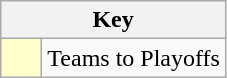<table class="wikitable" style="text-align: center;">
<tr>
<th colspan=2>Key</th>
</tr>
<tr>
<td style="background:#ffffcc; width:20px;"></td>
<td align=left>Teams to Playoffs</td>
</tr>
</table>
